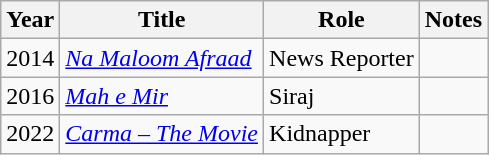<table class="wikitable sortable">
<tr>
<th>Year</th>
<th>Title</th>
<th>Role</th>
<th>Notes</th>
</tr>
<tr>
<td>2014</td>
<td><em><a href='#'>Na Maloom Afraad</a></em></td>
<td>News Reporter</td>
<td></td>
</tr>
<tr>
<td>2016</td>
<td><em><a href='#'>Mah e Mir</a></em></td>
<td>Siraj</td>
<td></td>
</tr>
<tr>
<td>2022</td>
<td><em><a href='#'>Carma – The Movie</a></em></td>
<td>Kidnapper</td>
<td></td>
</tr>
</table>
